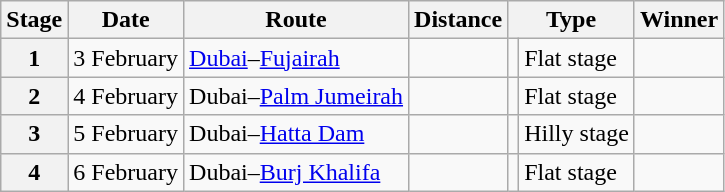<table class="wikitable">
<tr>
<th scope="col">Stage</th>
<th scope="col">Date</th>
<th scope="col">Route</th>
<th scope="col">Distance</th>
<th colspan="2" scope="col">Type</th>
<th scope="col">Winner</th>
</tr>
<tr>
<th scope="row">1</th>
<td>3 February</td>
<td><a href='#'>Dubai</a>–<a href='#'>Fujairah</a></td>
<td style="text-align:center;"></td>
<td></td>
<td>Flat stage</td>
<td></td>
</tr>
<tr>
<th scope="row">2</th>
<td>4 February</td>
<td>Dubai–<a href='#'>Palm Jumeirah</a></td>
<td style="text-align:center;"></td>
<td></td>
<td>Flat stage</td>
<td></td>
</tr>
<tr>
<th scope="row">3</th>
<td>5 February</td>
<td>Dubai–<a href='#'>Hatta Dam</a></td>
<td style="text-align:center;"></td>
<td></td>
<td>Hilly stage</td>
<td></td>
</tr>
<tr>
<th scope="row">4</th>
<td>6 February</td>
<td>Dubai–<a href='#'>Burj Khalifa</a></td>
<td style="text-align:center;"></td>
<td></td>
<td>Flat stage</td>
<td></td>
</tr>
</table>
